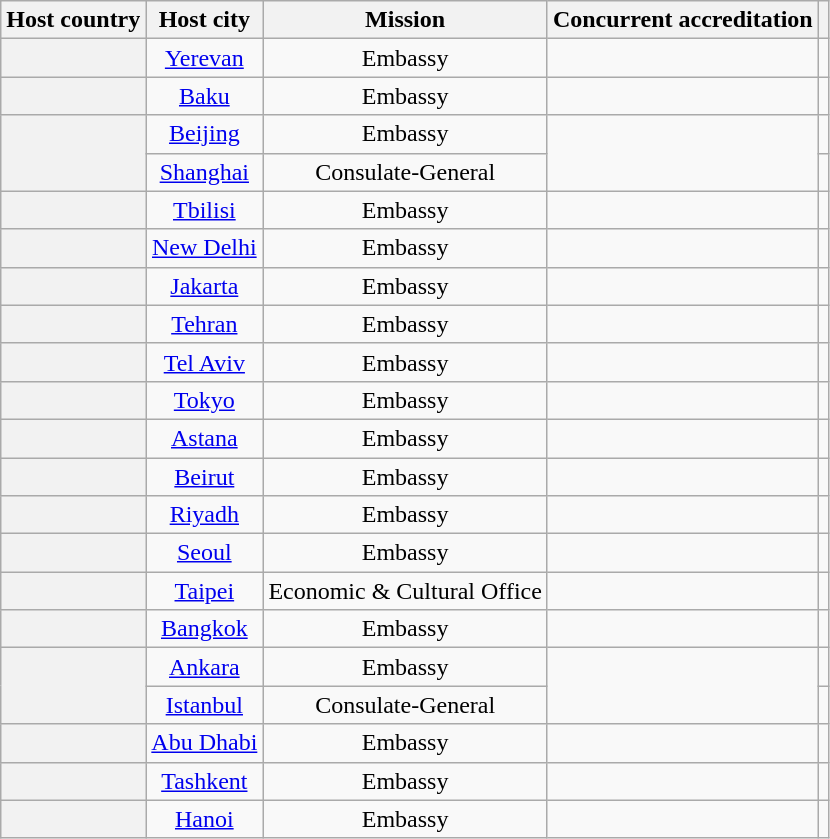<table class="wikitable plainrowheaders" style="text-align:center;">
<tr>
<th scope="col">Host country</th>
<th scope="col">Host city</th>
<th scope="col">Mission</th>
<th scope="col">Concurrent accreditation</th>
<th scope="col"></th>
</tr>
<tr>
<th scope="row"></th>
<td><a href='#'>Yerevan</a></td>
<td>Embassy</td>
<td></td>
<td></td>
</tr>
<tr>
<th scope="row"></th>
<td><a href='#'>Baku</a></td>
<td>Embassy</td>
<td></td>
<td></td>
</tr>
<tr>
<th scope="row" rowspan="2"></th>
<td><a href='#'>Beijing</a></td>
<td>Embassy</td>
<td rowspan="2"></td>
<td></td>
</tr>
<tr>
<td><a href='#'>Shanghai</a></td>
<td>Consulate-General</td>
<td></td>
</tr>
<tr>
<th scope="row"></th>
<td><a href='#'>Tbilisi</a></td>
<td>Embassy</td>
<td></td>
<td></td>
</tr>
<tr>
<th scope="row"></th>
<td><a href='#'>New Delhi</a></td>
<td>Embassy</td>
<td></td>
<td></td>
</tr>
<tr>
<th scope="row"></th>
<td><a href='#'>Jakarta</a></td>
<td>Embassy</td>
<td></td>
<td></td>
</tr>
<tr>
<th scope="row"></th>
<td><a href='#'>Tehran</a></td>
<td>Embassy</td>
<td></td>
<td></td>
</tr>
<tr>
<th scope="row"></th>
<td><a href='#'>Tel Aviv</a></td>
<td>Embassy</td>
<td></td>
<td></td>
</tr>
<tr>
<th scope="row"></th>
<td><a href='#'>Tokyo</a></td>
<td>Embassy</td>
<td></td>
<td></td>
</tr>
<tr>
<th scope="row"></th>
<td><a href='#'>Astana</a></td>
<td>Embassy</td>
<td></td>
<td></td>
</tr>
<tr>
<th scope="row"></th>
<td><a href='#'>Beirut</a></td>
<td>Embassy</td>
<td></td>
<td></td>
</tr>
<tr>
<th scope="row"></th>
<td><a href='#'>Riyadh</a></td>
<td>Embassy</td>
<td></td>
<td></td>
</tr>
<tr>
<th scope="row"></th>
<td><a href='#'>Seoul</a></td>
<td>Embassy</td>
<td></td>
<td></td>
</tr>
<tr>
<th scope="row"></th>
<td><a href='#'>Taipei</a></td>
<td>Economic & Cultural Office</td>
<td></td>
<td></td>
</tr>
<tr>
<th scope="row"></th>
<td><a href='#'>Bangkok</a></td>
<td>Embassy</td>
<td></td>
<td></td>
</tr>
<tr>
<th scope="row" rowspan="2"></th>
<td><a href='#'>Ankara</a></td>
<td>Embassy</td>
<td rowspan="2"></td>
<td></td>
</tr>
<tr>
<td><a href='#'>Istanbul</a></td>
<td>Consulate-General</td>
<td></td>
</tr>
<tr>
<th scope="row"></th>
<td><a href='#'>Abu Dhabi</a></td>
<td>Embassy</td>
<td></td>
<td></td>
</tr>
<tr>
<th scope="row"></th>
<td><a href='#'>Tashkent</a></td>
<td>Embassy</td>
<td></td>
<td></td>
</tr>
<tr>
<th scope="row"></th>
<td><a href='#'>Hanoi</a></td>
<td>Embassy</td>
<td></td>
<td></td>
</tr>
</table>
